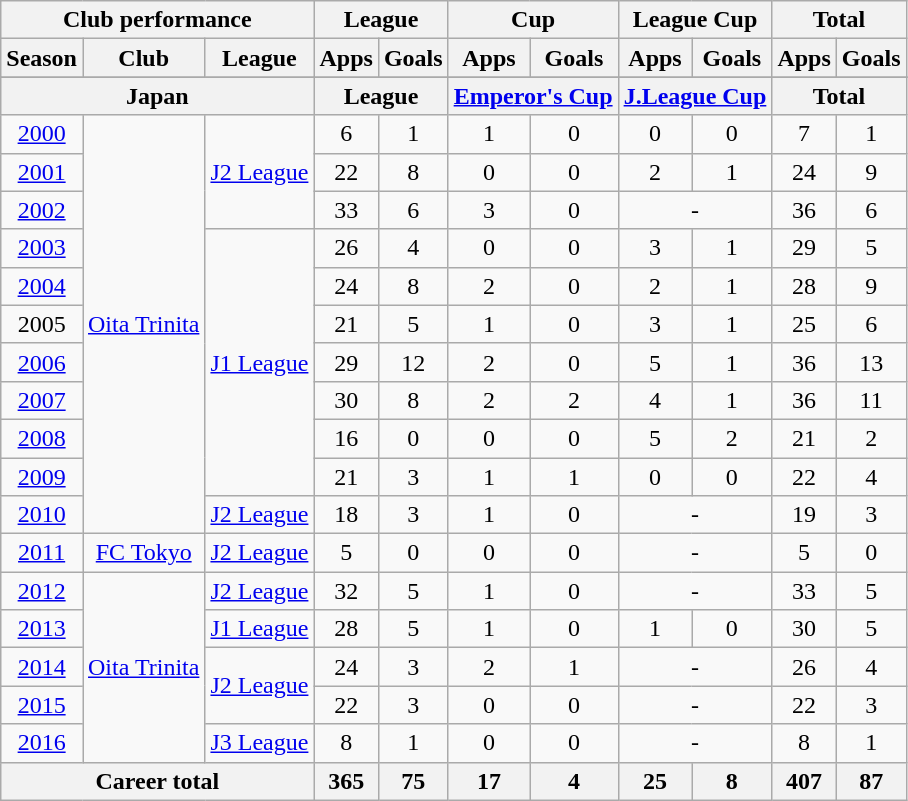<table class="wikitable" style="text-align:center">
<tr>
<th colspan=3>Club performance</th>
<th colspan=2>League</th>
<th colspan=2>Cup</th>
<th colspan=2>League Cup</th>
<th colspan=2>Total</th>
</tr>
<tr>
<th>Season</th>
<th>Club</th>
<th>League</th>
<th>Apps</th>
<th>Goals</th>
<th>Apps</th>
<th>Goals</th>
<th>Apps</th>
<th>Goals</th>
<th>Apps</th>
<th>Goals</th>
</tr>
<tr>
</tr>
<tr>
<th colspan=3>Japan</th>
<th colspan=2>League</th>
<th colspan=2><a href='#'>Emperor's Cup</a></th>
<th colspan=2><a href='#'>J.League Cup</a></th>
<th colspan=2>Total</th>
</tr>
<tr>
<td><a href='#'>2000</a></td>
<td rowspan="11"><a href='#'>Oita Trinita</a></td>
<td rowspan="3"><a href='#'>J2 League</a></td>
<td>6</td>
<td>1</td>
<td>1</td>
<td>0</td>
<td>0</td>
<td>0</td>
<td>7</td>
<td>1</td>
</tr>
<tr>
<td><a href='#'>2001</a></td>
<td>22</td>
<td>8</td>
<td>0</td>
<td>0</td>
<td>2</td>
<td>1</td>
<td>24</td>
<td>9</td>
</tr>
<tr>
<td><a href='#'>2002</a></td>
<td>33</td>
<td>6</td>
<td>3</td>
<td>0</td>
<td colspan="2">-</td>
<td>36</td>
<td>6</td>
</tr>
<tr>
<td><a href='#'>2003</a></td>
<td rowspan="7"><a href='#'>J1 League</a></td>
<td>26</td>
<td>4</td>
<td>0</td>
<td>0</td>
<td>3</td>
<td>1</td>
<td>29</td>
<td>5</td>
</tr>
<tr>
<td><a href='#'>2004</a></td>
<td>24</td>
<td>8</td>
<td>2</td>
<td>0</td>
<td>2</td>
<td>1</td>
<td>28</td>
<td>9</td>
</tr>
<tr>
<td>2005</td>
<td>21</td>
<td>5</td>
<td>1</td>
<td>0</td>
<td>3</td>
<td>1</td>
<td>25</td>
<td>6</td>
</tr>
<tr>
<td><a href='#'>2006</a></td>
<td>29</td>
<td>12</td>
<td>2</td>
<td>0</td>
<td>5</td>
<td>1</td>
<td>36</td>
<td>13</td>
</tr>
<tr>
<td><a href='#'>2007</a></td>
<td>30</td>
<td>8</td>
<td>2</td>
<td>2</td>
<td>4</td>
<td>1</td>
<td>36</td>
<td>11</td>
</tr>
<tr>
<td><a href='#'>2008</a></td>
<td>16</td>
<td>0</td>
<td>0</td>
<td>0</td>
<td>5</td>
<td>2</td>
<td>21</td>
<td>2</td>
</tr>
<tr>
<td><a href='#'>2009</a></td>
<td>21</td>
<td>3</td>
<td>1</td>
<td>1</td>
<td>0</td>
<td>0</td>
<td>22</td>
<td>4</td>
</tr>
<tr>
<td><a href='#'>2010</a></td>
<td><a href='#'>J2 League</a></td>
<td>18</td>
<td>3</td>
<td>1</td>
<td>0</td>
<td colspan="2">-</td>
<td>19</td>
<td>3</td>
</tr>
<tr>
<td><a href='#'>2011</a></td>
<td><a href='#'>FC Tokyo</a></td>
<td><a href='#'>J2 League</a></td>
<td>5</td>
<td>0</td>
<td>0</td>
<td>0</td>
<td colspan="2">-</td>
<td>5</td>
<td>0</td>
</tr>
<tr>
<td><a href='#'>2012</a></td>
<td rowspan="5"><a href='#'>Oita Trinita</a></td>
<td><a href='#'>J2 League</a></td>
<td>32</td>
<td>5</td>
<td>1</td>
<td>0</td>
<td colspan="2">-</td>
<td>33</td>
<td>5</td>
</tr>
<tr>
<td><a href='#'>2013</a></td>
<td><a href='#'>J1 League</a></td>
<td>28</td>
<td>5</td>
<td>1</td>
<td>0</td>
<td>1</td>
<td>0</td>
<td>30</td>
<td>5</td>
</tr>
<tr>
<td><a href='#'>2014</a></td>
<td rowspan="2"><a href='#'>J2 League</a></td>
<td>24</td>
<td>3</td>
<td>2</td>
<td>1</td>
<td colspan="2">-</td>
<td>26</td>
<td>4</td>
</tr>
<tr>
<td><a href='#'>2015</a></td>
<td>22</td>
<td>3</td>
<td>0</td>
<td>0</td>
<td colspan="2">-</td>
<td>22</td>
<td>3</td>
</tr>
<tr>
<td><a href='#'>2016</a></td>
<td><a href='#'>J3 League</a></td>
<td>8</td>
<td>1</td>
<td>0</td>
<td>0</td>
<td colspan="2">-</td>
<td>8</td>
<td>1</td>
</tr>
<tr>
<th colspan=3>Career total</th>
<th>365</th>
<th>75</th>
<th>17</th>
<th>4</th>
<th>25</th>
<th>8</th>
<th>407</th>
<th>87</th>
</tr>
</table>
